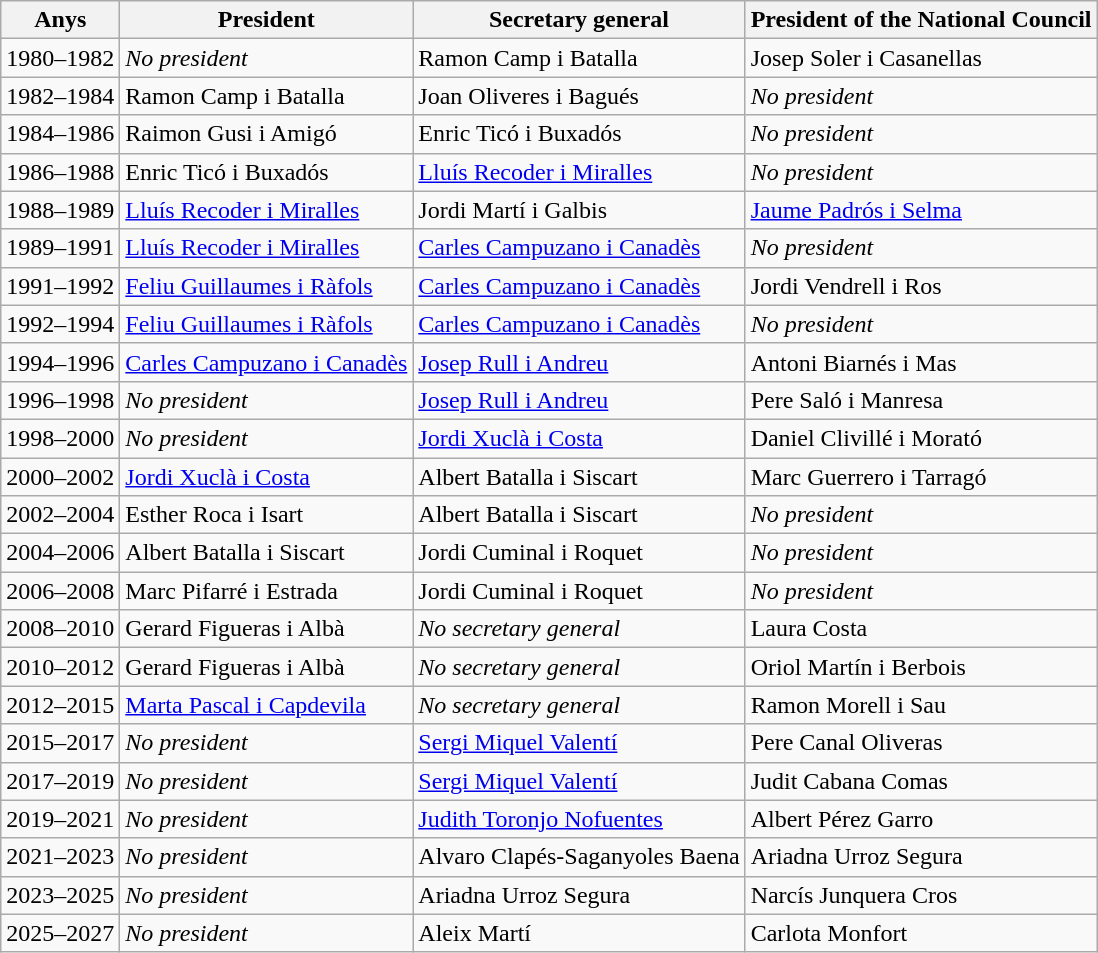<table class=wikitable>
<tr>
<th>Anys</th>
<th>President</th>
<th>Secretary general</th>
<th>President of the National Council</th>
</tr>
<tr>
<td>1980–1982</td>
<td><em>No president</em></td>
<td>Ramon Camp i Batalla</td>
<td>Josep Soler i Casanellas</td>
</tr>
<tr>
<td>1982–1984</td>
<td>Ramon Camp i Batalla</td>
<td>Joan Oliveres i Bagués</td>
<td><em>No president</em></td>
</tr>
<tr>
<td>1984–1986</td>
<td>Raimon Gusi i Amigó</td>
<td>Enric Ticó i Buxadós</td>
<td><em>No president</em></td>
</tr>
<tr>
<td>1986–1988</td>
<td>Enric Ticó i Buxadós</td>
<td><a href='#'>Lluís Recoder i Miralles</a></td>
<td><em>No president</em></td>
</tr>
<tr>
<td>1988–1989</td>
<td><a href='#'>Lluís Recoder i Miralles</a></td>
<td>Jordi Martí i Galbis</td>
<td><a href='#'>Jaume Padrós i Selma</a></td>
</tr>
<tr>
<td>1989–1991</td>
<td><a href='#'>Lluís Recoder i Miralles</a></td>
<td><a href='#'>Carles Campuzano i Canadès</a></td>
<td><em>No president</em></td>
</tr>
<tr>
<td>1991–1992</td>
<td><a href='#'>Feliu Guillaumes i Ràfols</a></td>
<td><a href='#'>Carles Campuzano i Canadès</a></td>
<td>Jordi Vendrell i Ros</td>
</tr>
<tr>
<td>1992–1994</td>
<td><a href='#'>Feliu Guillaumes i Ràfols</a></td>
<td><a href='#'>Carles Campuzano i Canadès</a></td>
<td><em>No president</em></td>
</tr>
<tr>
<td>1994–1996</td>
<td><a href='#'>Carles Campuzano i Canadès</a></td>
<td><a href='#'>Josep Rull i Andreu</a></td>
<td>Antoni Biarnés i Mas</td>
</tr>
<tr>
<td>1996–1998</td>
<td><em>No president</em></td>
<td><a href='#'>Josep Rull i Andreu</a></td>
<td>Pere Saló i Manresa</td>
</tr>
<tr>
<td>1998–2000</td>
<td><em>No president</em></td>
<td><a href='#'>Jordi Xuclà i Costa</a></td>
<td>Daniel Clivillé i Morató</td>
</tr>
<tr>
<td>2000–2002</td>
<td><a href='#'>Jordi Xuclà i Costa</a></td>
<td>Albert Batalla i Siscart</td>
<td>Marc Guerrero i Tarragó</td>
</tr>
<tr>
<td>2002–2004</td>
<td>Esther Roca i Isart</td>
<td>Albert Batalla i Siscart</td>
<td><em>No president</em></td>
</tr>
<tr>
<td>2004–2006</td>
<td>Albert Batalla i Siscart</td>
<td>Jordi Cuminal i Roquet</td>
<td><em>No president</em></td>
</tr>
<tr>
<td>2006–2008</td>
<td>Marc Pifarré i Estrada</td>
<td>Jordi Cuminal i Roquet</td>
<td><em>No president</em></td>
</tr>
<tr>
<td>2008–2010</td>
<td>Gerard Figueras i Albà</td>
<td><em>No secretary general</em></td>
<td>Laura Costa</td>
</tr>
<tr>
<td>2010–2012</td>
<td>Gerard Figueras i Albà</td>
<td><em>No secretary general</em></td>
<td>Oriol Martín i Berbois</td>
</tr>
<tr>
<td>2012–2015</td>
<td><a href='#'>Marta Pascal i Capdevila</a></td>
<td><em>No secretary general</em></td>
<td>Ramon Morell i Sau</td>
</tr>
<tr>
<td>2015–2017</td>
<td><em>No president</em></td>
<td><a href='#'>Sergi Miquel Valentí</a></td>
<td>Pere Canal Oliveras</td>
</tr>
<tr>
<td>2017–2019</td>
<td><em>No president</em></td>
<td><a href='#'>Sergi Miquel Valentí</a></td>
<td>Judit Cabana Comas</td>
</tr>
<tr>
<td>2019–2021</td>
<td><em>No president</em></td>
<td><a href='#'>Judith Toronjo Nofuentes</a></td>
<td>Albert Pérez Garro</td>
</tr>
<tr>
<td>2021–2023</td>
<td><em>No president</em></td>
<td>Alvaro Clapés-Saganyoles Baena</td>
<td>Ariadna Urroz Segura</td>
</tr>
<tr>
<td>2023–2025</td>
<td><em>No president</em></td>
<td>Ariadna Urroz Segura</td>
<td>Narcís Junquera Cros</td>
</tr>
<tr>
<td>2025–2027</td>
<td><em>No president</em></td>
<td>Aleix Martí</td>
<td>Carlota Monfort</td>
</tr>
</table>
